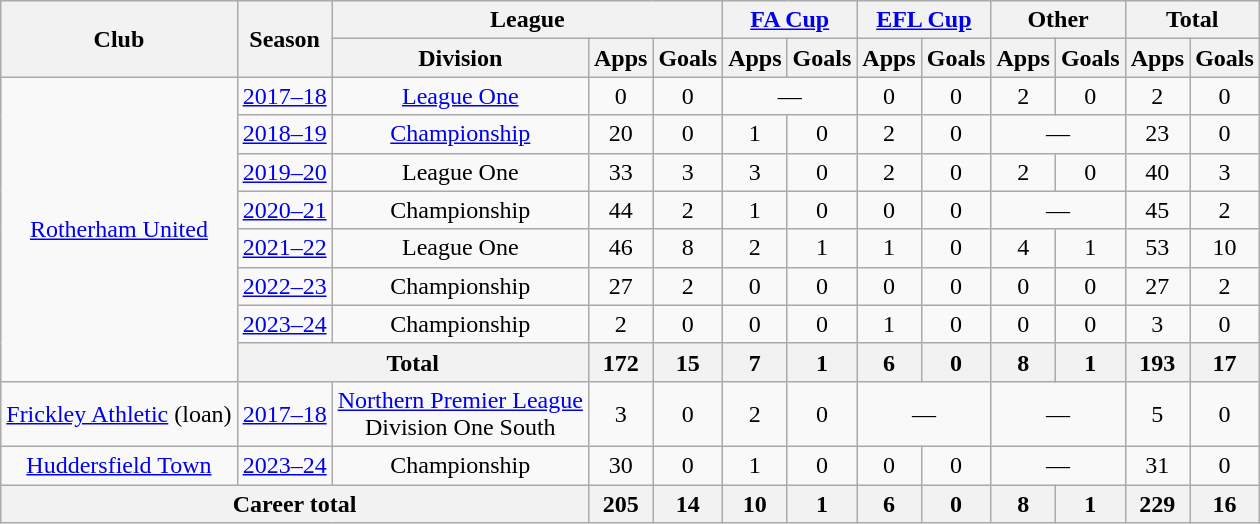<table class=wikitable style=text-align:center>
<tr>
<th rowspan=2>Club</th>
<th rowspan=2>Season</th>
<th colspan=3>League</th>
<th colspan=2><a href='#'>FA Cup</a></th>
<th colspan=2><a href='#'>EFL Cup</a></th>
<th colspan=2>Other</th>
<th colspan=2>Total</th>
</tr>
<tr>
<th>Division</th>
<th>Apps</th>
<th>Goals</th>
<th>Apps</th>
<th>Goals</th>
<th>Apps</th>
<th>Goals</th>
<th>Apps</th>
<th>Goals</th>
<th>Apps</th>
<th>Goals</th>
</tr>
<tr>
<td rowspan=8><a href='#'>Rotherham United</a></td>
<td><a href='#'>2017–18</a></td>
<td><a href='#'>League One</a></td>
<td>0</td>
<td>0</td>
<td colspan=2>—</td>
<td>0</td>
<td>0</td>
<td>2</td>
<td>0</td>
<td>2</td>
<td>0</td>
</tr>
<tr>
<td><a href='#'>2018–19</a></td>
<td><a href='#'>Championship</a></td>
<td>20</td>
<td>0</td>
<td>1</td>
<td>0</td>
<td>2</td>
<td>0</td>
<td colspan=2>—</td>
<td>23</td>
<td>0</td>
</tr>
<tr>
<td><a href='#'>2019–20</a></td>
<td>League One</td>
<td>33</td>
<td>3</td>
<td>3</td>
<td>0</td>
<td>2</td>
<td>0</td>
<td>2</td>
<td>0</td>
<td>40</td>
<td>3</td>
</tr>
<tr>
<td><a href='#'>2020–21</a></td>
<td>Championship</td>
<td>44</td>
<td>2</td>
<td>1</td>
<td>0</td>
<td>0</td>
<td>0</td>
<td colspan=2>—</td>
<td>45</td>
<td>2</td>
</tr>
<tr>
<td><a href='#'>2021–22</a></td>
<td>League One</td>
<td>46</td>
<td>8</td>
<td>2</td>
<td>1</td>
<td>1</td>
<td>0</td>
<td>4</td>
<td>1</td>
<td>53</td>
<td>10</td>
</tr>
<tr>
<td><a href='#'>2022–23</a></td>
<td>Championship</td>
<td>27</td>
<td>2</td>
<td>0</td>
<td>0</td>
<td>0</td>
<td>0</td>
<td>0</td>
<td>0</td>
<td>27</td>
<td>2</td>
</tr>
<tr>
<td><a href='#'>2023–24</a></td>
<td>Championship</td>
<td>2</td>
<td>0</td>
<td>0</td>
<td>0</td>
<td>1</td>
<td>0</td>
<td>0</td>
<td>0</td>
<td>3</td>
<td>0</td>
</tr>
<tr>
<th colspan=2>Total</th>
<th>172</th>
<th>15</th>
<th>7</th>
<th>1</th>
<th>6</th>
<th>0</th>
<th>8</th>
<th>1</th>
<th>193</th>
<th>17</th>
</tr>
<tr>
<td><a href='#'>Frickley Athletic</a> (loan)</td>
<td><a href='#'>2017–18</a></td>
<td><a href='#'>Northern Premier League</a><br>Division One South</td>
<td>3</td>
<td>0</td>
<td>2</td>
<td>0</td>
<td colspan=2>—</td>
<td colspan=2>—</td>
<td>5</td>
<td>0</td>
</tr>
<tr>
<td><a href='#'>Huddersfield Town</a></td>
<td><a href='#'>2023–24</a></td>
<td>Championship</td>
<td>30</td>
<td>0</td>
<td>1</td>
<td>0</td>
<td>0</td>
<td>0</td>
<td colspan="2">—</td>
<td>31</td>
<td>0</td>
</tr>
<tr>
<th colspan="3">Career total</th>
<th>205</th>
<th>14</th>
<th>10</th>
<th>1</th>
<th>6</th>
<th>0</th>
<th>8</th>
<th>1</th>
<th>229</th>
<th>16</th>
</tr>
</table>
